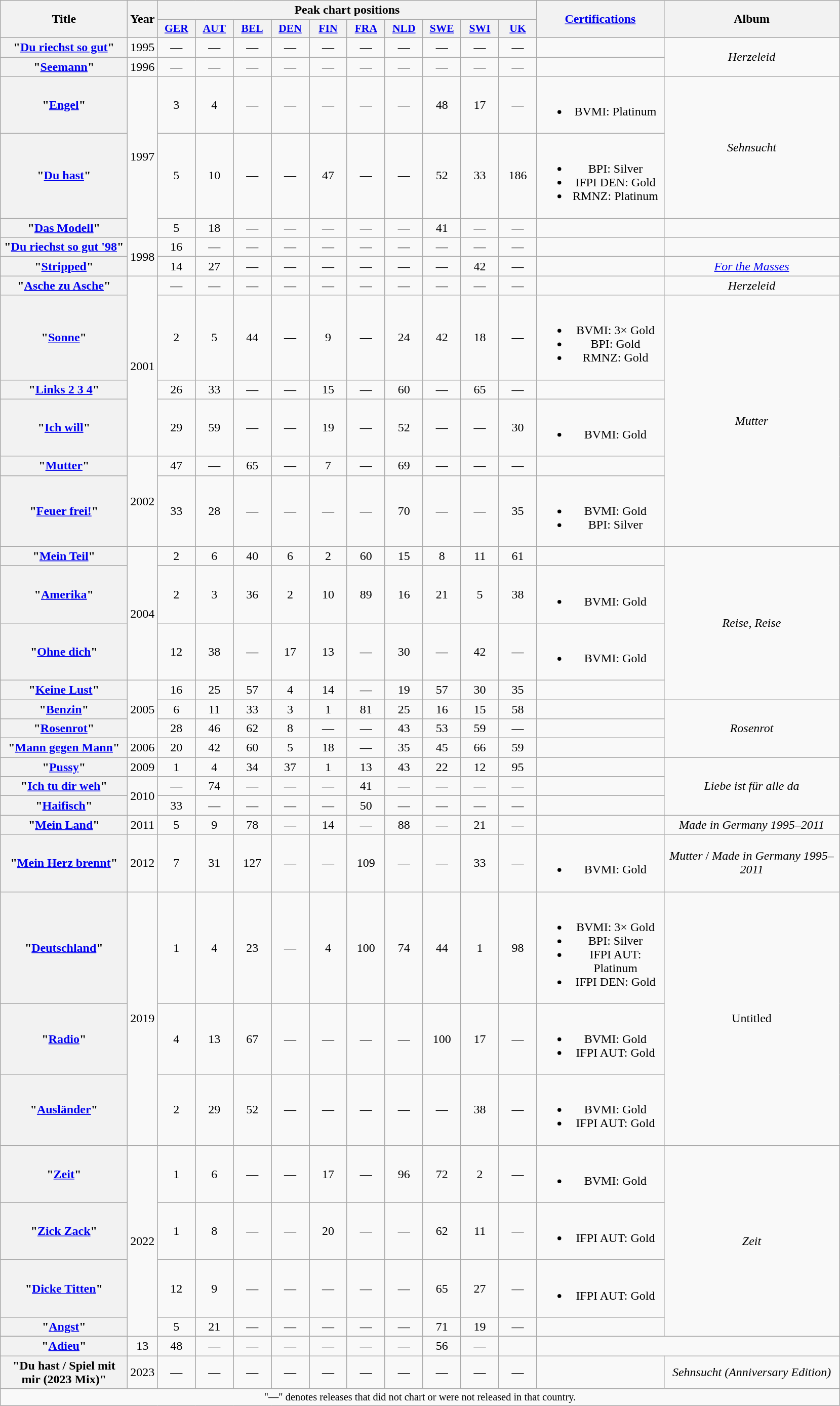<table class="wikitable plainrowheaders" style="text-align:center;">
<tr>
<th scope="col" rowspan="2" style="width:10em;">Title</th>
<th scope="col" rowspan="2" style="width:1em;">Year</th>
<th scope="col" colspan="10">Peak chart positions</th>
<th scope="col" rowspan="2" style="width:10em;"><a href='#'>Certifications</a></th>
<th scope="col" rowspan="2" style="width:14em;">Album</th>
</tr>
<tr>
<th scope="col" style="width:3em;font-size:90%;"><a href='#'>GER</a><br></th>
<th scope="col" style="width:3em;font-size:90%;"><a href='#'>AUT</a><br></th>
<th scope="col" style="width:3em;font-size:90%;"><a href='#'>BEL</a><br></th>
<th scope="col" style="width:3em;font-size:90%;"><a href='#'>DEN</a><br></th>
<th scope="col" style="width:3em;font-size:90%;"><a href='#'>FIN</a><br></th>
<th scope="col" style="width:3em;font-size:90%;"><a href='#'>FRA</a><br></th>
<th scope="col" style="width:3em;font-size:90%;"><a href='#'>NLD</a><br></th>
<th scope="col" style="width:3em;font-size:90%;"><a href='#'>SWE</a><br></th>
<th scope="col" style="width:3em;font-size:90%;"><a href='#'>SWI</a><br></th>
<th scope="col" style="width:3em;font-size:90%;"><a href='#'>UK</a><br></th>
</tr>
<tr>
<th scope="row">"<a href='#'>Du riechst so gut</a>"</th>
<td>1995</td>
<td>—</td>
<td>—</td>
<td>—</td>
<td>—</td>
<td>—</td>
<td>—</td>
<td>—</td>
<td>—</td>
<td>—</td>
<td>—</td>
<td></td>
<td rowspan="2"><em>Herzeleid</em></td>
</tr>
<tr>
<th scope="row">"<a href='#'>Seemann</a>"</th>
<td>1996</td>
<td>—</td>
<td>—</td>
<td>—</td>
<td>—</td>
<td>—</td>
<td>—</td>
<td>—</td>
<td>—</td>
<td>—</td>
<td>—</td>
<td></td>
</tr>
<tr>
<th scope="row">"<a href='#'>Engel</a>"</th>
<td rowspan="3">1997</td>
<td>3</td>
<td>4</td>
<td>—</td>
<td>—</td>
<td>—</td>
<td>—</td>
<td>—</td>
<td>48</td>
<td>17</td>
<td>—</td>
<td><br><ul><li>BVMI: Platinum</li></ul></td>
<td rowspan="2"><em>Sehnsucht</em></td>
</tr>
<tr>
<th scope="row">"<a href='#'>Du hast</a>"</th>
<td>5</td>
<td>10</td>
<td>—</td>
<td>—</td>
<td>47<br></td>
<td>—</td>
<td>—</td>
<td>52</td>
<td>33</td>
<td>186</td>
<td><br><ul><li>BPI: Silver</li><li>IFPI DEN: Gold</li><li>RMNZ: Platinum</li></ul></td>
</tr>
<tr>
<th scope="row">"<a href='#'>Das Modell</a>"</th>
<td>5</td>
<td>18</td>
<td>—</td>
<td>—</td>
<td>—</td>
<td>—</td>
<td>—</td>
<td>41</td>
<td>—</td>
<td>—</td>
<td></td>
<td></td>
</tr>
<tr>
<th scope="row">"<a href='#'>Du riechst so gut '98</a>"</th>
<td rowspan="2">1998</td>
<td>16</td>
<td>—</td>
<td>—</td>
<td>—</td>
<td>—</td>
<td>—</td>
<td>—</td>
<td>—</td>
<td>—</td>
<td>—</td>
<td></td>
<td></td>
</tr>
<tr>
<th scope="row">"<a href='#'>Stripped</a>"</th>
<td>14</td>
<td>27</td>
<td>—</td>
<td>—</td>
<td>—</td>
<td>—</td>
<td>—</td>
<td>—</td>
<td>42</td>
<td>—</td>
<td></td>
<td rowspan="1"><em><a href='#'>For the Masses</a></em></td>
</tr>
<tr>
<th scope="row">"<a href='#'>Asche zu Asche</a>"</th>
<td rowspan="4">2001</td>
<td>—</td>
<td>—</td>
<td>—</td>
<td>—</td>
<td>—</td>
<td>—</td>
<td>—</td>
<td>—</td>
<td>—</td>
<td>—</td>
<td></td>
<td><em>Herzeleid</em></td>
</tr>
<tr>
<th scope="row">"<a href='#'>Sonne</a>"</th>
<td>2</td>
<td>5</td>
<td>44</td>
<td>—</td>
<td>9</td>
<td>—</td>
<td>24</td>
<td>42</td>
<td>18</td>
<td>—</td>
<td><br><ul><li>BVMI: 3× Gold</li><li>BPI: Gold</li><li>RMNZ: Gold</li></ul></td>
<td rowspan="5"><em>Mutter</em></td>
</tr>
<tr>
<th scope="row">"<a href='#'>Links 2 3 4</a>"</th>
<td>26</td>
<td>33</td>
<td>—</td>
<td>—</td>
<td>15</td>
<td>—</td>
<td>60</td>
<td>—</td>
<td>65</td>
<td>—</td>
<td></td>
</tr>
<tr>
<th scope="row">"<a href='#'>Ich will</a>"</th>
<td>29</td>
<td>59</td>
<td>—</td>
<td>—</td>
<td>19</td>
<td>—</td>
<td>52</td>
<td>—</td>
<td>—</td>
<td>30</td>
<td><br><ul><li>BVMI: Gold</li></ul></td>
</tr>
<tr>
<th scope="row">"<a href='#'>Mutter</a>"</th>
<td rowspan="2">2002</td>
<td>47</td>
<td>—</td>
<td>65</td>
<td>—</td>
<td>7</td>
<td>—</td>
<td>69</td>
<td>—</td>
<td>—</td>
<td>—</td>
<td></td>
</tr>
<tr>
<th scope="row">"<a href='#'>Feuer frei!</a>"</th>
<td>33</td>
<td>28</td>
<td>—</td>
<td>—</td>
<td>—</td>
<td>—</td>
<td>70</td>
<td>—</td>
<td>—</td>
<td>35</td>
<td><br><ul><li>BVMI: Gold</li><li>BPI: Silver</li></ul></td>
</tr>
<tr>
<th scope="row">"<a href='#'>Mein Teil</a>"</th>
<td rowspan="3">2004</td>
<td>2</td>
<td>6</td>
<td>40</td>
<td>6</td>
<td>2</td>
<td>60</td>
<td>15</td>
<td>8</td>
<td>11</td>
<td>61</td>
<td></td>
<td rowspan="4"><em>Reise, Reise</em></td>
</tr>
<tr>
<th scope="row">"<a href='#'>Amerika</a>"</th>
<td>2</td>
<td>3</td>
<td>36</td>
<td>2</td>
<td>10</td>
<td>89</td>
<td>16</td>
<td>21</td>
<td>5</td>
<td>38</td>
<td><br><ul><li>BVMI: Gold</li></ul></td>
</tr>
<tr>
<th scope="row">"<a href='#'>Ohne dich</a>"</th>
<td>12</td>
<td>38</td>
<td>—</td>
<td>17</td>
<td>13</td>
<td>—</td>
<td>30</td>
<td>—</td>
<td>42</td>
<td>—</td>
<td><br><ul><li>BVMI: Gold</li></ul></td>
</tr>
<tr>
<th scope="row">"<a href='#'>Keine Lust</a>"</th>
<td rowspan="3">2005</td>
<td>16</td>
<td>25</td>
<td>57</td>
<td>4</td>
<td>14</td>
<td>—</td>
<td>19</td>
<td>57</td>
<td>30</td>
<td>35</td>
<td></td>
</tr>
<tr>
<th scope="row">"<a href='#'>Benzin</a>"</th>
<td>6</td>
<td>11</td>
<td>33</td>
<td>3</td>
<td>1</td>
<td>81</td>
<td>25</td>
<td>16</td>
<td>15</td>
<td>58</td>
<td></td>
<td rowspan="3"><em>Rosenrot</em></td>
</tr>
<tr>
<th scope="row">"<a href='#'>Rosenrot</a>"</th>
<td>28</td>
<td>46</td>
<td>62</td>
<td>8</td>
<td>—</td>
<td>—</td>
<td>43</td>
<td>53</td>
<td>59</td>
<td>—</td>
<td></td>
</tr>
<tr>
<th scope="row">"<a href='#'>Mann gegen Mann</a>"</th>
<td>2006</td>
<td>20</td>
<td>42</td>
<td>60</td>
<td>5</td>
<td>18</td>
<td>—</td>
<td>35</td>
<td>45</td>
<td>66</td>
<td>59</td>
<td></td>
</tr>
<tr>
<th scope="row">"<a href='#'>Pussy</a>"</th>
<td>2009</td>
<td>1</td>
<td>4</td>
<td>34</td>
<td>37</td>
<td>1</td>
<td>13</td>
<td>43</td>
<td>22</td>
<td>12</td>
<td>95</td>
<td></td>
<td rowspan="3"><em>Liebe ist für alle da</em></td>
</tr>
<tr>
<th scope="row">"<a href='#'>Ich tu dir weh</a>"</th>
<td rowspan="2">2010</td>
<td>—</td>
<td>74</td>
<td>—</td>
<td>—</td>
<td>—</td>
<td>41</td>
<td>—</td>
<td>—</td>
<td>—</td>
<td>—</td>
<td></td>
</tr>
<tr>
<th scope="row">"<a href='#'>Haifisch</a>"</th>
<td>33</td>
<td>—</td>
<td>—</td>
<td>—</td>
<td>—</td>
<td>50</td>
<td>—</td>
<td>—</td>
<td>—</td>
<td>—</td>
<td></td>
</tr>
<tr>
<th scope="row">"<a href='#'>Mein Land</a>"</th>
<td>2011</td>
<td>5</td>
<td>9</td>
<td>78</td>
<td>—</td>
<td>14</td>
<td>—</td>
<td>88</td>
<td>—</td>
<td>21</td>
<td>—</td>
<td></td>
<td><em>Made in Germany 1995–2011</em></td>
</tr>
<tr>
<th scope="row">"<a href='#'>Mein Herz brennt</a>"</th>
<td>2012</td>
<td>7</td>
<td>31</td>
<td>127</td>
<td>—</td>
<td>—</td>
<td>109</td>
<td>—</td>
<td>—</td>
<td>33</td>
<td>—</td>
<td><br><ul><li>BVMI: Gold</li></ul></td>
<td><em>Mutter</em> / <em>Made in Germany 1995–2011</em></td>
</tr>
<tr>
<th scope="row">"<a href='#'>Deutschland</a>"</th>
<td rowspan="3">2019</td>
<td>1</td>
<td>4</td>
<td>23</td>
<td>—</td>
<td>4</td>
<td>100</td>
<td>74</td>
<td>44</td>
<td>1</td>
<td>98</td>
<td><br><ul><li>BVMI: 3× Gold</li><li>BPI: Silver</li><li>IFPI AUT: Platinum</li><li>IFPI DEN: Gold</li></ul></td>
<td rowspan="3">Untitled</td>
</tr>
<tr>
<th scope="row">"<a href='#'>Radio</a>"</th>
<td>4</td>
<td>13</td>
<td>67</td>
<td>—</td>
<td>—</td>
<td>—</td>
<td>—</td>
<td>100</td>
<td>17</td>
<td>—</td>
<td><br><ul><li>BVMI: Gold</li><li>IFPI AUT: Gold</li></ul></td>
</tr>
<tr>
<th scope="row">"<a href='#'>Ausländer</a>"</th>
<td>2</td>
<td>29</td>
<td>52</td>
<td>—</td>
<td>—</td>
<td>—</td>
<td>—</td>
<td>—</td>
<td>38</td>
<td>—</td>
<td><br><ul><li>BVMI: Gold</li><li>IFPI AUT: Gold</li></ul></td>
</tr>
<tr>
<th scope="row">"<a href='#'>Zeit</a>"</th>
<td rowspan="5">2022</td>
<td>1</td>
<td>6</td>
<td>—</td>
<td>—</td>
<td>17</td>
<td>—</td>
<td>96</td>
<td>72</td>
<td>2</td>
<td>—</td>
<td><br><ul><li>BVMI: Gold</li></ul></td>
<td rowspan="5"><em>Zeit</em></td>
</tr>
<tr>
<th scope="row">"<a href='#'>Zick Zack</a>"</th>
<td>1</td>
<td>8</td>
<td>—</td>
<td>—</td>
<td>20</td>
<td>—</td>
<td>—</td>
<td>62</td>
<td>11</td>
<td>—</td>
<td><br><ul><li>IFPI AUT: Gold</li></ul></td>
</tr>
<tr>
<th scope="row">"<a href='#'>Dicke Titten</a>"</th>
<td>12</td>
<td>9</td>
<td>—</td>
<td>—</td>
<td>—</td>
<td>—</td>
<td>—</td>
<td>65</td>
<td>27</td>
<td>—</td>
<td><br><ul><li>IFPI AUT: Gold</li></ul></td>
</tr>
<tr>
<th scope="row">"<a href='#'>Angst</a>"</th>
<td>5</td>
<td>21</td>
<td>—</td>
<td>—</td>
<td>—</td>
<td>—</td>
<td>—</td>
<td>71</td>
<td>19</td>
<td>—</td>
<td></td>
</tr>
<tr>
</tr>
<tr>
<th scope="row">"<a href='#'>Adieu</a>"</th>
<td>13</td>
<td>48</td>
<td>—</td>
<td>—</td>
<td>—</td>
<td>—</td>
<td>—</td>
<td>—</td>
<td>56</td>
<td>—</td>
<td></td>
</tr>
<tr>
<th scope="row">"Du hast / Spiel mit mir (2023 Mix)" </th>
<td rowspan="1">2023</td>
<td>—</td>
<td>—</td>
<td>—</td>
<td>—</td>
<td>—</td>
<td>—</td>
<td>—</td>
<td>—</td>
<td>—</td>
<td>—</td>
<td></td>
<td rowspan="1"><em>Sehnsucht (Anniversary Edition)</em></td>
</tr>
<tr>
<td colspan="14" style="font-size:85%;">"—" denotes releases that did not chart or were not released in that country.</td>
</tr>
</table>
